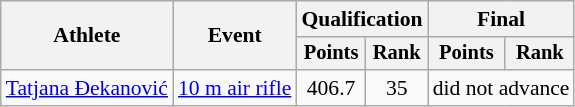<table class="wikitable" style="text-align:center; font-size:90%">
<tr>
<th rowspan=2>Athlete</th>
<th rowspan=2>Event</th>
<th colspan=2>Qualification</th>
<th colspan=2>Final</th>
</tr>
<tr style="font-size:95%">
<th>Points</th>
<th>Rank</th>
<th>Points</th>
<th>Rank</th>
</tr>
<tr>
<td align=left><a href='#'>Tatjana Đekanović</a></td>
<td align=left><a href='#'>10 m air rifle</a></td>
<td>406.7</td>
<td>35</td>
<td colspan=2>did not advance</td>
</tr>
</table>
